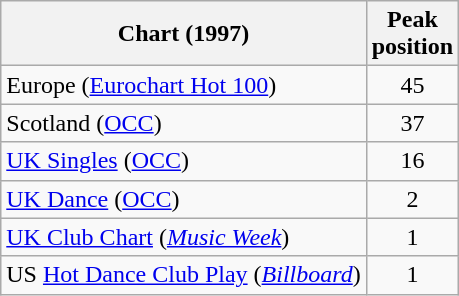<table class="wikitable">
<tr>
<th>Chart (1997)</th>
<th>Peak<br>position</th>
</tr>
<tr>
<td>Europe (<a href='#'>Eurochart Hot 100</a>)</td>
<td align="center">45</td>
</tr>
<tr>
<td>Scotland (<a href='#'>OCC</a>)</td>
<td align="center">37</td>
</tr>
<tr>
<td><a href='#'>UK Singles</a> (<a href='#'>OCC</a>)</td>
<td align=center>16</td>
</tr>
<tr>
<td><a href='#'>UK Dance</a> (<a href='#'>OCC</a>)</td>
<td align="center">2</td>
</tr>
<tr>
<td><a href='#'>UK Club Chart</a> (<em><a href='#'>Music Week</a></em>)</td>
<td align="center">1</td>
</tr>
<tr>
<td>US <a href='#'>Hot Dance Club Play</a> (<em><a href='#'>Billboard</a></em>)</td>
<td align=center>1</td>
</tr>
</table>
